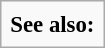<table class="infobox" style="font-size: 95%">
<tr>
<td><strong>See also:</strong><br></td>
</tr>
</table>
